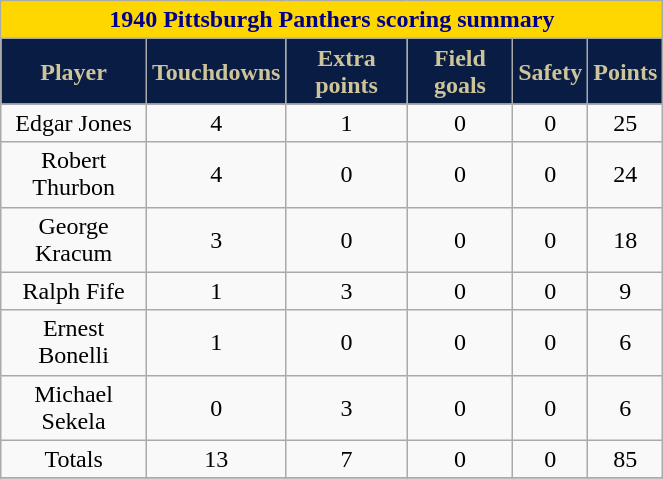<table class="wikitable" width="35%">
<tr>
<th colspan="10" style="background:gold; color:darkblue; text-align: center;"><strong>1940 Pittsburgh Panthers scoring summary</strong></th>
</tr>
<tr align="center"  style="background:#091C44;color:#CEC499;">
<td><strong>Player</strong></td>
<td><strong>Touchdowns</strong></td>
<td><strong>Extra points</strong></td>
<td><strong>Field goals</strong></td>
<td><strong>Safety</strong></td>
<td><strong>Points</strong></td>
</tr>
<tr align="center" bgcolor="">
<td>Edgar Jones</td>
<td>4</td>
<td>1</td>
<td>0</td>
<td>0</td>
<td>25</td>
</tr>
<tr align="center" bgcolor="">
<td>Robert Thurbon</td>
<td>4</td>
<td>0</td>
<td>0</td>
<td>0</td>
<td>24</td>
</tr>
<tr align="center" bgcolor="">
<td>George Kracum</td>
<td>3</td>
<td>0</td>
<td>0</td>
<td>0</td>
<td>18</td>
</tr>
<tr align="center" bgcolor="">
<td>Ralph Fife</td>
<td>1</td>
<td>3</td>
<td>0</td>
<td>0</td>
<td>9</td>
</tr>
<tr align="center" bgcolor="">
<td>Ernest Bonelli</td>
<td>1</td>
<td>0</td>
<td>0</td>
<td>0</td>
<td>6</td>
</tr>
<tr align="center" bgcolor="">
<td>Michael Sekela</td>
<td>0</td>
<td>3</td>
<td>0</td>
<td>0</td>
<td>6</td>
</tr>
<tr align="center" bgcolor="">
<td>Totals</td>
<td>13</td>
<td>7</td>
<td>0</td>
<td>0</td>
<td>85</td>
</tr>
<tr align="center" bgcolor="">
</tr>
</table>
